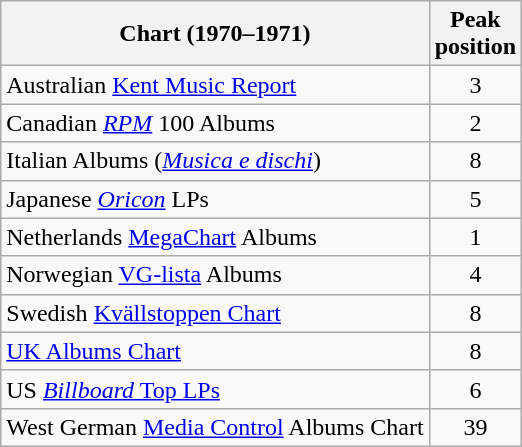<table class="wikitable sortable plainrowheaders" style="text-align:center;">
<tr>
<th>Chart (1970–1971)</th>
<th>Peak<br>position</th>
</tr>
<tr>
<td align="left">Australian <a href='#'>Kent Music Report</a></td>
<td>3</td>
</tr>
<tr>
<td align="left">Canadian <em><a href='#'>RPM</a></em> 100 Albums</td>
<td>2</td>
</tr>
<tr>
<td align="left">Italian Albums (<em><a href='#'>Musica e dischi</a></em>)</td>
<td>8</td>
</tr>
<tr>
<td align="left">Japanese <em><a href='#'>Oricon</a></em> LPs</td>
<td>5</td>
</tr>
<tr>
<td align="left">Netherlands <a href='#'>MegaChart</a> Albums</td>
<td>1</td>
</tr>
<tr>
<td align="left">Norwegian <a href='#'>VG-lista</a> Albums</td>
<td>4</td>
</tr>
<tr>
<td align="left">Swedish <a href='#'>Kvällstoppen Chart</a></td>
<td>8</td>
</tr>
<tr>
<td align="left"><a href='#'>UK Albums Chart</a></td>
<td>8</td>
</tr>
<tr>
<td align="left">US <a href='#'><em>Billboard</em> Top LPs</a></td>
<td>6</td>
</tr>
<tr>
<td align="left">West German <a href='#'>Media Control</a> Albums Chart</td>
<td>39</td>
</tr>
</table>
